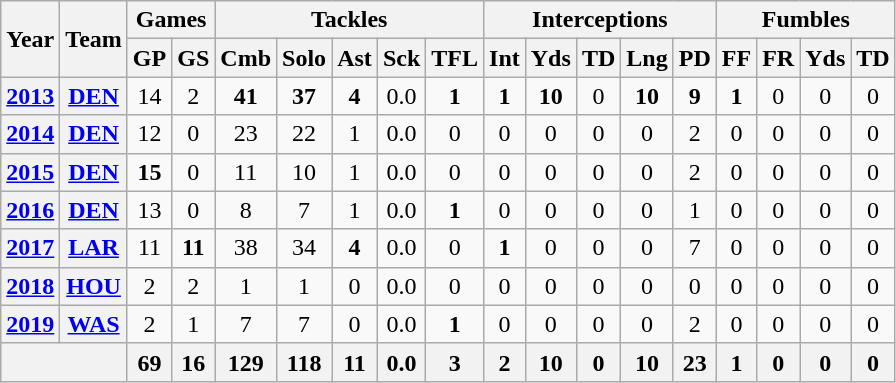<table class="wikitable" style="text-align:center">
<tr>
<th rowspan="2">Year</th>
<th rowspan="2">Team</th>
<th colspan="2">Games</th>
<th colspan="5">Tackles</th>
<th colspan="5">Interceptions</th>
<th colspan="4">Fumbles</th>
</tr>
<tr>
<th>GP</th>
<th>GS</th>
<th>Cmb</th>
<th>Solo</th>
<th>Ast</th>
<th>Sck</th>
<th>TFL</th>
<th>Int</th>
<th>Yds</th>
<th>TD</th>
<th>Lng</th>
<th>PD</th>
<th>FF</th>
<th>FR</th>
<th>Yds</th>
<th>TD</th>
</tr>
<tr>
<th><a href='#'>2013</a></th>
<th><a href='#'>DEN</a></th>
<td>14</td>
<td>2</td>
<td><strong>41</strong></td>
<td><strong>37</strong></td>
<td><strong>4</strong></td>
<td>0.0</td>
<td><strong>1</strong></td>
<td><strong>1</strong></td>
<td><strong>10</strong></td>
<td>0</td>
<td><strong>10</strong></td>
<td><strong>9</strong></td>
<td><strong>1</strong></td>
<td>0</td>
<td>0</td>
<td>0</td>
</tr>
<tr>
<th><a href='#'>2014</a></th>
<th><a href='#'>DEN</a></th>
<td>12</td>
<td>0</td>
<td>23</td>
<td>22</td>
<td>1</td>
<td>0.0</td>
<td>0</td>
<td>0</td>
<td>0</td>
<td>0</td>
<td>0</td>
<td>2</td>
<td>0</td>
<td>0</td>
<td>0</td>
<td>0</td>
</tr>
<tr>
<th><a href='#'>2015</a></th>
<th><a href='#'>DEN</a></th>
<td><strong>15</strong></td>
<td>0</td>
<td>11</td>
<td>10</td>
<td>1</td>
<td>0.0</td>
<td>0</td>
<td>0</td>
<td>0</td>
<td>0</td>
<td>0</td>
<td>2</td>
<td>0</td>
<td>0</td>
<td>0</td>
<td>0</td>
</tr>
<tr>
<th><a href='#'>2016</a></th>
<th><a href='#'>DEN</a></th>
<td>13</td>
<td>0</td>
<td>8</td>
<td>7</td>
<td>1</td>
<td>0.0</td>
<td><strong>1</strong></td>
<td>0</td>
<td>0</td>
<td>0</td>
<td>0</td>
<td>1</td>
<td>0</td>
<td>0</td>
<td>0</td>
<td>0</td>
</tr>
<tr>
<th><a href='#'>2017</a></th>
<th><a href='#'>LAR</a></th>
<td>11</td>
<td><strong>11</strong></td>
<td>38</td>
<td>34</td>
<td><strong>4</strong></td>
<td>0.0</td>
<td>0</td>
<td><strong>1</strong></td>
<td>0</td>
<td>0</td>
<td>0</td>
<td>7</td>
<td>0</td>
<td>0</td>
<td>0</td>
<td>0</td>
</tr>
<tr>
<th><a href='#'>2018</a></th>
<th><a href='#'>HOU</a></th>
<td>2</td>
<td>2</td>
<td>1</td>
<td>1</td>
<td>0</td>
<td>0.0</td>
<td>0</td>
<td>0</td>
<td>0</td>
<td>0</td>
<td>0</td>
<td>0</td>
<td>0</td>
<td>0</td>
<td>0</td>
<td>0</td>
</tr>
<tr>
<th><a href='#'>2019</a></th>
<th><a href='#'>WAS</a></th>
<td>2</td>
<td>1</td>
<td>7</td>
<td>7</td>
<td>0</td>
<td>0.0</td>
<td><strong>1</strong></td>
<td>0</td>
<td>0</td>
<td>0</td>
<td>0</td>
<td>2</td>
<td>0</td>
<td>0</td>
<td>0</td>
<td>0</td>
</tr>
<tr>
<th colspan="2"></th>
<th>69</th>
<th>16</th>
<th>129</th>
<th>118</th>
<th>11</th>
<th>0.0</th>
<th>3</th>
<th>2</th>
<th>10</th>
<th>0</th>
<th>10</th>
<th>23</th>
<th>1</th>
<th>0</th>
<th>0</th>
<th>0</th>
</tr>
</table>
